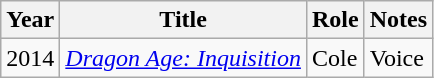<table class="wikitable">
<tr>
<th>Year</th>
<th>Title</th>
<th>Role</th>
<th class="unsortable">Notes</th>
</tr>
<tr>
<td>2014</td>
<td><em><a href='#'>Dragon Age: Inquisition</a></em></td>
<td>Cole</td>
<td>Voice</td>
</tr>
</table>
